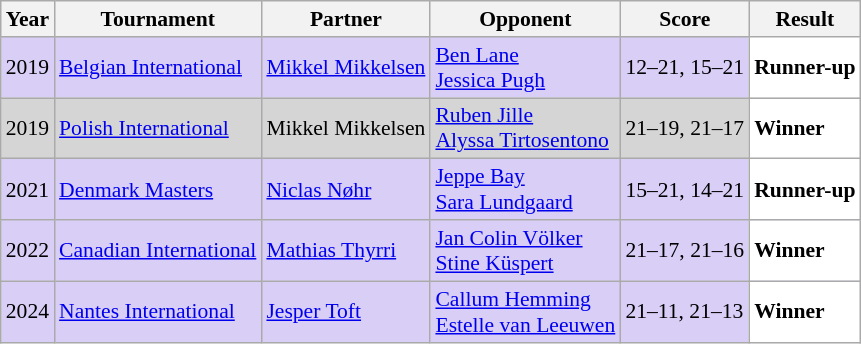<table class="sortable wikitable" style="font-size: 90%;">
<tr>
<th>Year</th>
<th>Tournament</th>
<th>Partner</th>
<th>Opponent</th>
<th>Score</th>
<th>Result</th>
</tr>
<tr style="background:#D8CEF6">
<td align="center">2019</td>
<td align="left"><a href='#'>Belgian International</a></td>
<td align="left"> <a href='#'>Mikkel Mikkelsen</a></td>
<td align="left"> <a href='#'>Ben Lane</a><br> <a href='#'>Jessica Pugh</a></td>
<td align="left">12–21, 15–21</td>
<td style="text-align:left; background:white"> <strong>Runner-up</strong></td>
</tr>
<tr style="background:#D5D5D5">
<td align="center">2019</td>
<td align="left"><a href='#'>Polish International</a></td>
<td align="left"> Mikkel Mikkelsen</td>
<td align="left"> <a href='#'>Ruben Jille</a><br> <a href='#'>Alyssa Tirtosentono</a></td>
<td align="left">21–19, 21–17</td>
<td style="text-align:left; background:white"> <strong>Winner</strong></td>
</tr>
<tr bgcolor="#D8CEF6">
<td align="center">2021</td>
<td align="left"><a href='#'>Denmark Masters</a></td>
<td align="left"> <a href='#'>Niclas Nøhr</a></td>
<td align="left"> <a href='#'>Jeppe Bay</a><br> <a href='#'>Sara Lundgaard</a></td>
<td align="left">15–21, 14–21</td>
<td style="text-align:left; background:white"> <strong>Runner-up</strong></td>
</tr>
<tr style="background:#D8CEF6">
<td align="center">2022</td>
<td align="left"><a href='#'>Canadian International</a></td>
<td align="left"> <a href='#'>Mathias Thyrri</a></td>
<td align="left"> <a href='#'>Jan Colin Völker</a><br> <a href='#'>Stine Küspert</a></td>
<td align="left">21–17, 21–16</td>
<td style="text-align:left; background:white"> <strong>Winner</strong></td>
</tr>
<tr style="background:#D8CEF6">
<td align="center">2024</td>
<td align="left"><a href='#'>Nantes International</a></td>
<td align="left"> <a href='#'>Jesper Toft</a></td>
<td align="left"> <a href='#'>Callum Hemming</a><br> <a href='#'>Estelle van Leeuwen</a></td>
<td align="left">21–11, 21–13</td>
<td style="text-align:left; background:white"> <strong>Winner</strong></td>
</tr>
</table>
